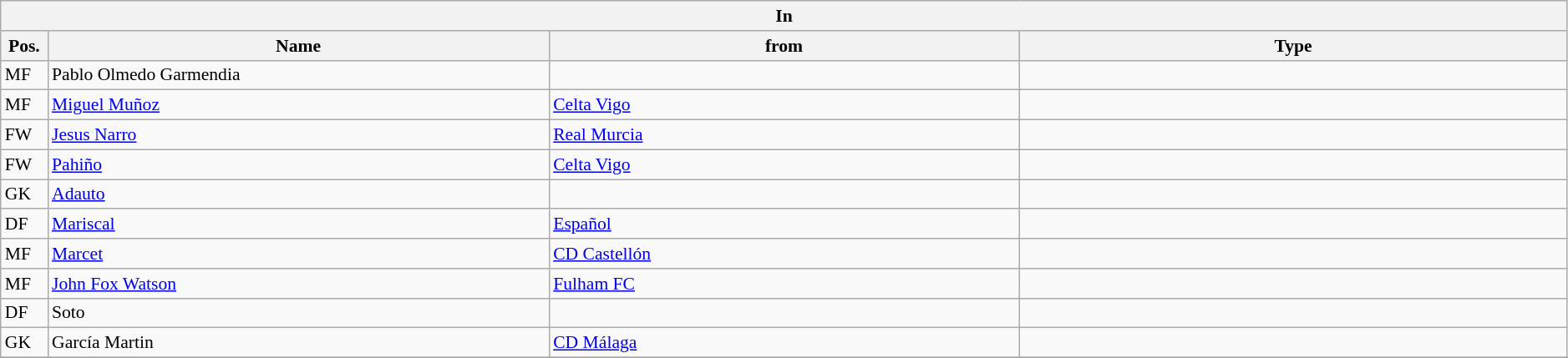<table class="wikitable" style="font-size:90%;width:99%;">
<tr>
<th colspan="4">In</th>
</tr>
<tr>
<th width=3%>Pos.</th>
<th width=32%>Name</th>
<th width=30%>from</th>
<th width=35%>Type</th>
</tr>
<tr>
<td>MF</td>
<td>Pablo Olmedo Garmendia</td>
<td></td>
<td></td>
</tr>
<tr>
<td>MF</td>
<td><a href='#'>Miguel Muñoz</a></td>
<td><a href='#'>Celta Vigo</a></td>
<td></td>
</tr>
<tr>
<td>FW</td>
<td><a href='#'>Jesus Narro</a></td>
<td><a href='#'>Real Murcia</a></td>
<td></td>
</tr>
<tr>
<td>FW</td>
<td><a href='#'>Pahiño</a></td>
<td><a href='#'>Celta Vigo</a></td>
<td></td>
</tr>
<tr>
<td>GK</td>
<td><a href='#'>Adauto</a></td>
<td></td>
<td></td>
</tr>
<tr>
<td>DF</td>
<td><a href='#'>Mariscal</a></td>
<td><a href='#'>Español</a></td>
<td></td>
</tr>
<tr>
<td>MF</td>
<td><a href='#'>Marcet</a></td>
<td><a href='#'>CD Castellón</a></td>
<td></td>
</tr>
<tr>
<td>MF</td>
<td><a href='#'>John Fox Watson</a></td>
<td><a href='#'>Fulham FC</a></td>
<td></td>
</tr>
<tr>
<td>DF</td>
<td>Soto</td>
<td></td>
<td></td>
</tr>
<tr>
<td>GK</td>
<td>García Martin</td>
<td><a href='#'>CD Málaga</a></td>
<td></td>
</tr>
<tr>
</tr>
</table>
